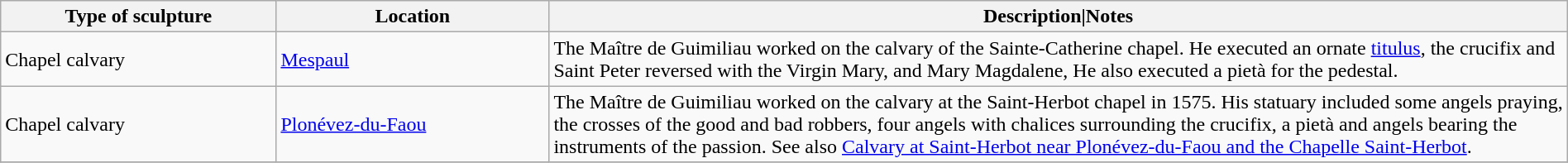<table class="wikitable sortable" style="width:100%; margin-top:0.5em;">
<tr>
<th scope="col">Type of sculpture</th>
<th scope="col">Location</th>
<th scope="col" width="65%">Description|Notes</th>
</tr>
<tr>
<td>Chapel calvary</td>
<td><a href='#'>Mespaul</a></td>
<td>The Maître de Guimiliau worked on the calvary of the Sainte-Catherine chapel. He executed an ornate <a href='#'>titulus</a>, the crucifix and Saint Peter reversed with the Virgin Mary, and Mary Magdalene,  He also executed a pietà for the pedestal.</td>
</tr>
<tr>
<td>Chapel calvary</td>
<td><a href='#'>Plonévez-du-Faou</a></td>
<td>The Maître de Guimiliau worked on the calvary at the Saint-Herbot chapel in 1575.  His statuary included some angels praying, the crosses of the good and bad robbers, four angels with chalices surrounding the crucifix, a pietà and angels bearing the instruments of the passion. See also <a href='#'>Calvary at Saint-Herbot near Plonévez-du-Faou and the Chapelle Saint-Herbot</a>.<br></td>
</tr>
<tr>
</tr>
</table>
